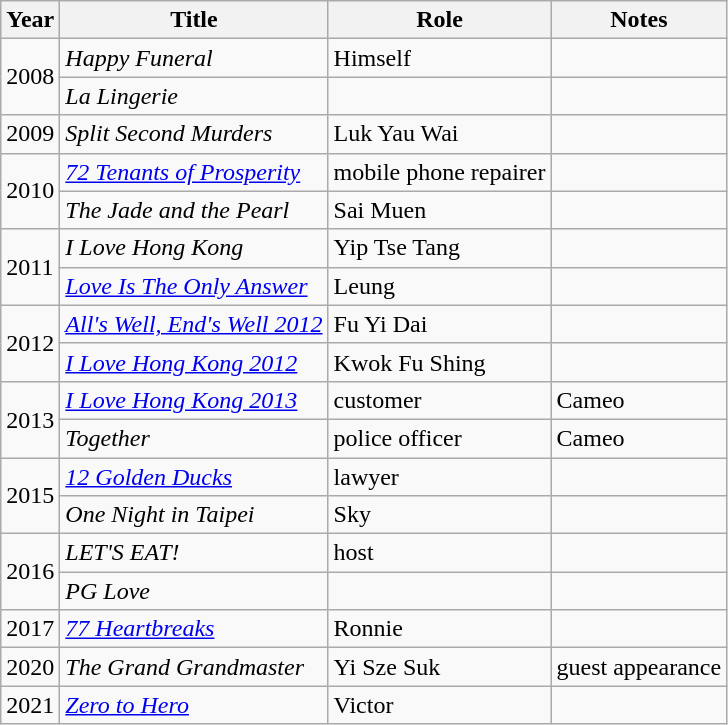<table class="wikitable">
<tr>
<th>Year</th>
<th>Title</th>
<th>Role</th>
<th>Notes</th>
</tr>
<tr>
<td rowspan="2">2008</td>
<td><em>Happy Funeral</em></td>
<td>Himself</td>
<td></td>
</tr>
<tr>
<td><em>La Lingerie</em></td>
<td></td>
<td></td>
</tr>
<tr>
<td>2009</td>
<td><em>Split Second Murders</em></td>
<td>Luk Yau Wai</td>
<td></td>
</tr>
<tr>
<td rowspan="2">2010</td>
<td><em><a href='#'>72 Tenants of Prosperity</a></em></td>
<td>mobile phone repairer</td>
<td></td>
</tr>
<tr>
<td><em>The Jade and the Pearl</em></td>
<td>Sai Muen</td>
<td></td>
</tr>
<tr>
<td rowspan="2">2011</td>
<td><em>I Love Hong Kong</em></td>
<td>Yip Tse Tang</td>
<td></td>
</tr>
<tr>
<td><em><a href='#'>Love Is The Only Answer</a></em></td>
<td>Leung</td>
<td></td>
</tr>
<tr>
<td rowspan="2">2012</td>
<td><em><a href='#'>All's Well, End's Well 2012</a></em></td>
<td>Fu Yi Dai</td>
<td></td>
</tr>
<tr>
<td><em><a href='#'>I Love Hong Kong 2012</a></em></td>
<td>Kwok Fu Shing</td>
<td></td>
</tr>
<tr>
<td rowspan="2">2013</td>
<td><em><a href='#'>I Love Hong Kong 2013</a></em></td>
<td>customer</td>
<td>Cameo</td>
</tr>
<tr>
<td><em>Together</em></td>
<td>police officer</td>
<td>Cameo</td>
</tr>
<tr>
<td rowspan="2">2015</td>
<td><em><a href='#'>12 Golden Ducks</a></em></td>
<td>lawyer</td>
<td></td>
</tr>
<tr>
<td><em>One Night in Taipei</em></td>
<td>Sky</td>
<td></td>
</tr>
<tr>
<td rowspan="2">2016</td>
<td><em>LET'S EAT!</em></td>
<td>host</td>
<td></td>
</tr>
<tr>
<td><em>PG Love</em></td>
<td></td>
<td></td>
</tr>
<tr>
<td>2017</td>
<td><em><a href='#'>77 Heartbreaks</a></em></td>
<td>Ronnie</td>
<td></td>
</tr>
<tr>
<td>2020</td>
<td><em>The Grand Grandmaster</em></td>
<td>Yi Sze Suk</td>
<td>guest appearance</td>
</tr>
<tr>
<td>2021</td>
<td><em><a href='#'>Zero to Hero</a></em></td>
<td>Victor</td>
<td></td>
</tr>
</table>
